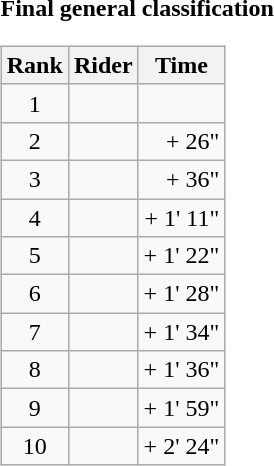<table>
<tr>
<td><strong>Final general classification</strong><br><table class="wikitable">
<tr>
<th scope="col">Rank</th>
<th scope="col">Rider</th>
<th scope="col">Time</th>
</tr>
<tr>
<td style="text-align:center;">1</td>
<td></td>
<td style="text-align:right;"></td>
</tr>
<tr>
<td style="text-align:center;">2</td>
<td></td>
<td style="text-align:right;">+ 26"</td>
</tr>
<tr>
<td style="text-align:center;">3</td>
<td></td>
<td style="text-align:right;">+ 36"</td>
</tr>
<tr>
<td style="text-align:center;">4</td>
<td></td>
<td style="text-align:right;">+ 1' 11"</td>
</tr>
<tr>
<td style="text-align:center;">5</td>
<td></td>
<td style="text-align:right;">+ 1' 22"</td>
</tr>
<tr>
<td style="text-align:center;">6</td>
<td></td>
<td style="text-align:right;">+ 1' 28"</td>
</tr>
<tr>
<td style="text-align:center;">7</td>
<td></td>
<td style="text-align:right;">+ 1' 34"</td>
</tr>
<tr>
<td style="text-align:center;">8</td>
<td></td>
<td style="text-align:right;">+ 1' 36"</td>
</tr>
<tr>
<td style="text-align:center;">9</td>
<td></td>
<td style="text-align:right;">+ 1' 59"</td>
</tr>
<tr>
<td style="text-align:center;">10</td>
<td></td>
<td style="text-align:right;">+ 2' 24"</td>
</tr>
</table>
</td>
</tr>
</table>
